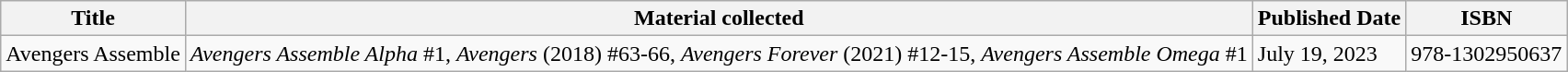<table class="wikitable">
<tr>
<th>Title</th>
<th>Material collected</th>
<th>Published Date</th>
<th>ISBN</th>
</tr>
<tr>
<td>Avengers Assemble</td>
<td><em>Avengers Assemble Alpha</em> #1, <em>Avengers</em> (2018) #63-66, <em>Avengers Forever</em> (2021) #12-15, <em>Avengers Assemble Omega</em> #1</td>
<td>July 19, 2023</td>
<td>978-1302950637</td>
</tr>
</table>
